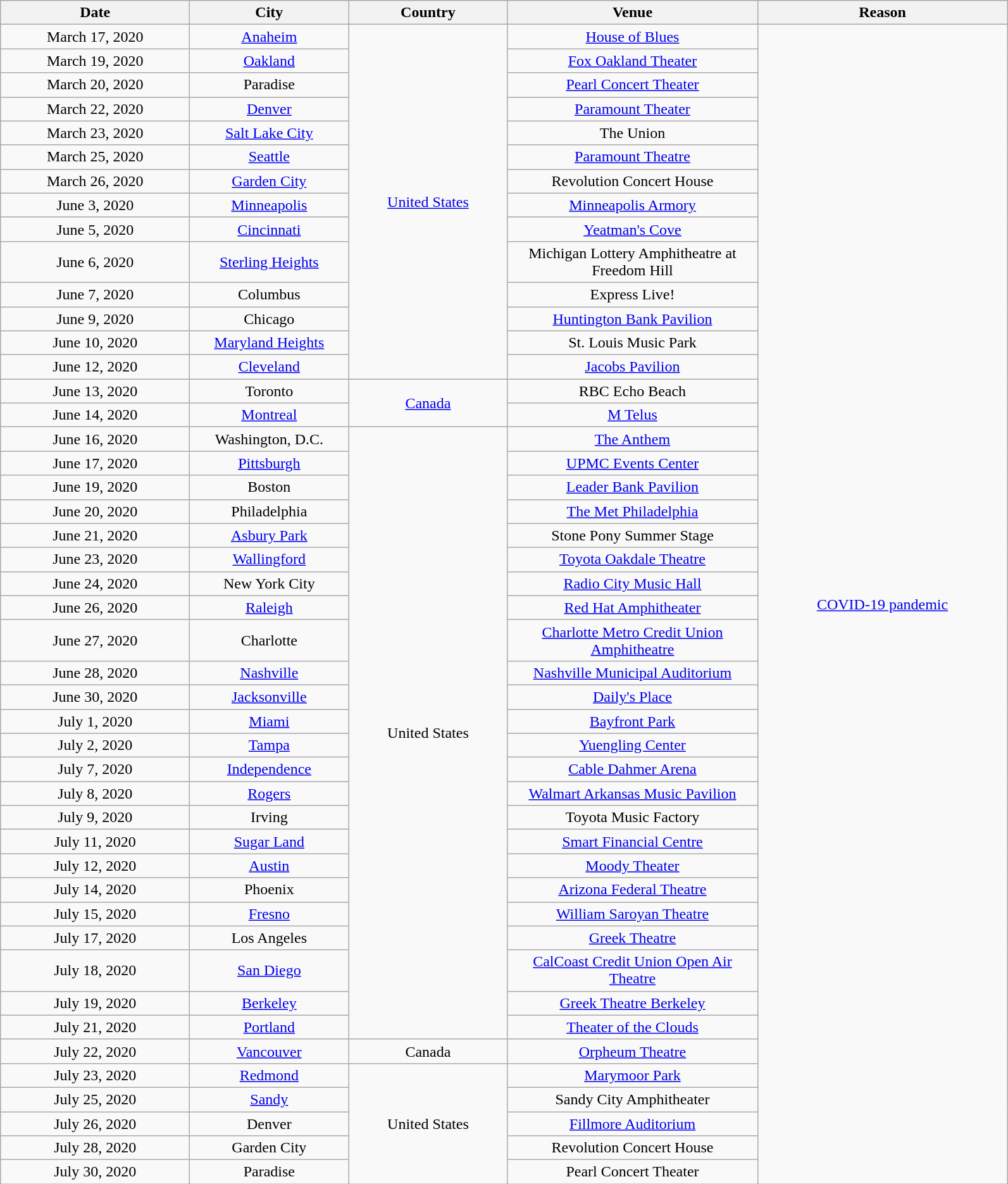<table class="wikitable plainrowheaders" style="text-align:center;">
<tr>
<th scope="col" style="width:12em;">Date</th>
<th scope="col" style="width:10em;">City</th>
<th scope="col" style="width:10em;">Country</th>
<th scope="col" style="width:16em;">Venue</th>
<th scope="col" style="width:16em;">Reason</th>
</tr>
<tr>
<td>March 17, 2020</td>
<td><a href='#'>Anaheim</a></td>
<td rowspan="14"><a href='#'>United States</a></td>
<td><a href='#'>House of Blues</a></td>
<td rowspan="46"><a href='#'>COVID-19 pandemic</a></td>
</tr>
<tr>
<td>March 19, 2020</td>
<td><a href='#'>Oakland</a></td>
<td><a href='#'>Fox Oakland Theater</a></td>
</tr>
<tr>
<td>March 20, 2020</td>
<td>Paradise</td>
<td><a href='#'>Pearl Concert Theater</a></td>
</tr>
<tr>
<td>March 22, 2020</td>
<td><a href='#'>Denver</a></td>
<td><a href='#'>Paramount Theater</a></td>
</tr>
<tr>
<td>March 23, 2020</td>
<td><a href='#'>Salt Lake City</a></td>
<td>The Union</td>
</tr>
<tr>
<td>March 25, 2020</td>
<td><a href='#'>Seattle</a></td>
<td><a href='#'>Paramount Theatre</a></td>
</tr>
<tr>
<td>March 26, 2020</td>
<td><a href='#'>Garden City</a></td>
<td>Revolution Concert House</td>
</tr>
<tr>
<td>June 3, 2020</td>
<td><a href='#'>Minneapolis</a></td>
<td><a href='#'>Minneapolis Armory</a></td>
</tr>
<tr>
<td>June 5, 2020</td>
<td><a href='#'>Cincinnati</a></td>
<td><a href='#'>Yeatman's Cove</a></td>
</tr>
<tr>
<td>June 6, 2020</td>
<td><a href='#'>Sterling Heights</a></td>
<td>Michigan Lottery Amphitheatre at Freedom Hill</td>
</tr>
<tr>
<td>June 7, 2020</td>
<td>Columbus</td>
<td>Express Live!</td>
</tr>
<tr>
<td>June 9, 2020</td>
<td>Chicago</td>
<td><a href='#'>Huntington Bank Pavilion</a></td>
</tr>
<tr>
<td>June 10, 2020</td>
<td><a href='#'>Maryland Heights</a></td>
<td>St. Louis Music Park</td>
</tr>
<tr>
<td>June 12, 2020</td>
<td><a href='#'>Cleveland</a></td>
<td><a href='#'>Jacobs Pavilion</a></td>
</tr>
<tr>
<td>June 13, 2020</td>
<td>Toronto</td>
<td rowspan="2"><a href='#'>Canada</a></td>
<td>RBC Echo Beach</td>
</tr>
<tr>
<td>June 14, 2020</td>
<td><a href='#'>Montreal</a></td>
<td><a href='#'>M Telus</a></td>
</tr>
<tr>
<td>June 16, 2020</td>
<td>Washington, D.C.</td>
<td rowspan="24">United States</td>
<td><a href='#'>The Anthem</a></td>
</tr>
<tr>
<td>June 17, 2020</td>
<td><a href='#'>Pittsburgh</a></td>
<td><a href='#'>UPMC Events Center</a></td>
</tr>
<tr>
<td>June 19, 2020</td>
<td>Boston</td>
<td><a href='#'>Leader Bank Pavilion</a></td>
</tr>
<tr>
<td>June 20, 2020</td>
<td>Philadelphia</td>
<td><a href='#'>The Met Philadelphia</a></td>
</tr>
<tr>
<td>June 21, 2020</td>
<td><a href='#'>Asbury Park</a></td>
<td>Stone Pony Summer Stage</td>
</tr>
<tr>
<td>June 23, 2020</td>
<td><a href='#'>Wallingford</a></td>
<td><a href='#'>Toyota Oakdale Theatre</a></td>
</tr>
<tr>
<td>June 24, 2020</td>
<td>New York City</td>
<td><a href='#'>Radio City Music Hall</a></td>
</tr>
<tr>
<td>June 26, 2020</td>
<td><a href='#'>Raleigh</a></td>
<td><a href='#'>Red Hat Amphitheater</a></td>
</tr>
<tr>
<td>June 27, 2020</td>
<td>Charlotte</td>
<td><a href='#'>Charlotte Metro Credit Union Amphitheatre</a></td>
</tr>
<tr>
<td>June 28, 2020</td>
<td><a href='#'>Nashville</a></td>
<td><a href='#'>Nashville Municipal Auditorium</a></td>
</tr>
<tr>
<td>June 30, 2020</td>
<td><a href='#'>Jacksonville</a></td>
<td><a href='#'>Daily's Place</a></td>
</tr>
<tr>
<td>July 1, 2020</td>
<td><a href='#'>Miami</a></td>
<td><a href='#'>Bayfront Park</a></td>
</tr>
<tr>
<td>July 2, 2020</td>
<td><a href='#'>Tampa</a></td>
<td><a href='#'>Yuengling Center</a></td>
</tr>
<tr>
<td>July 7, 2020</td>
<td><a href='#'>Independence</a></td>
<td><a href='#'>Cable Dahmer Arena</a></td>
</tr>
<tr>
<td>July 8, 2020</td>
<td><a href='#'>Rogers</a></td>
<td><a href='#'>Walmart Arkansas Music Pavilion</a></td>
</tr>
<tr>
<td>July 9, 2020</td>
<td>Irving</td>
<td>Toyota Music Factory</td>
</tr>
<tr>
<td>July 11, 2020</td>
<td><a href='#'>Sugar Land</a></td>
<td><a href='#'>Smart Financial Centre</a></td>
</tr>
<tr>
<td>July 12, 2020</td>
<td><a href='#'>Austin</a></td>
<td><a href='#'>Moody Theater</a></td>
</tr>
<tr>
<td>July 14, 2020</td>
<td>Phoenix</td>
<td><a href='#'>Arizona Federal Theatre</a></td>
</tr>
<tr>
<td>July 15, 2020</td>
<td><a href='#'>Fresno</a></td>
<td><a href='#'>William Saroyan Theatre</a></td>
</tr>
<tr>
<td>July 17, 2020</td>
<td>Los Angeles</td>
<td><a href='#'>Greek Theatre</a></td>
</tr>
<tr>
<td>July 18, 2020</td>
<td><a href='#'>San Diego</a></td>
<td><a href='#'>CalCoast Credit Union Open Air Theatre</a></td>
</tr>
<tr>
<td>July 19, 2020</td>
<td><a href='#'>Berkeley</a></td>
<td><a href='#'>Greek Theatre Berkeley</a></td>
</tr>
<tr>
<td>July 21, 2020</td>
<td><a href='#'>Portland</a></td>
<td><a href='#'>Theater of the Clouds</a></td>
</tr>
<tr>
<td>July 22, 2020</td>
<td><a href='#'>Vancouver</a></td>
<td>Canada</td>
<td><a href='#'>Orpheum Theatre</a></td>
</tr>
<tr>
<td>July 23, 2020</td>
<td><a href='#'>Redmond</a></td>
<td rowspan="5">United States</td>
<td><a href='#'>Marymoor Park</a></td>
</tr>
<tr>
<td>July 25, 2020</td>
<td><a href='#'>Sandy</a></td>
<td>Sandy City Amphitheater</td>
</tr>
<tr>
<td>July 26, 2020</td>
<td>Denver</td>
<td><a href='#'>Fillmore Auditorium</a></td>
</tr>
<tr>
<td>July 28, 2020</td>
<td>Garden City</td>
<td>Revolution Concert House</td>
</tr>
<tr>
<td>July 30, 2020</td>
<td>Paradise</td>
<td>Pearl Concert Theater</td>
</tr>
</table>
